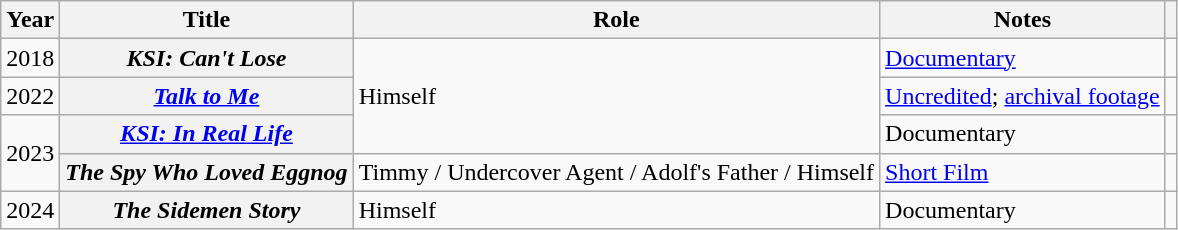<table class="wikitable sortable plainrowheaders">
<tr>
<th scope="col">Year</th>
<th scope="col">Title</th>
<th scope="col">Role</th>
<th scope="col" class="unsortable">Notes</th>
<th scope="col" class="unsortable"></th>
</tr>
<tr>
<td scope="row">2018</td>
<th scope="row"><em>KSI: Can't Lose</em></th>
<td rowspan="3" scope="row">Himself</td>
<td rowspan="1"><a href='#'>Documentary</a></td>
<td style="text-align:center;"></td>
</tr>
<tr>
<td scope="row">2022</td>
<th scope="row"><em><a href='#'>Talk to Me</a></em></th>
<td><a href='#'>Uncredited</a>; <a href='#'>archival footage</a></td>
<td style="text-align:center;"></td>
</tr>
<tr>
<td rowspan="2" scope="row">2023</td>
<th scope="row"><em><a href='#'>KSI: In Real Life</a></em></th>
<td>Documentary</td>
<td style="text-align:center;"></td>
</tr>
<tr>
<th scope="row"><em>The Spy Who Loved Eggnog</em></th>
<td>Timmy / Undercover Agent / Adolf's Father / Himself</td>
<td><a href='#'>Short Film</a></td>
<td style="text-align:center;"></td>
</tr>
<tr>
<td scope="row">2024</td>
<th scope="row"><em>The Sidemen Story</em></th>
<td>Himself</td>
<td>Documentary</td>
<td style="text-align:center;"></td>
</tr>
</table>
